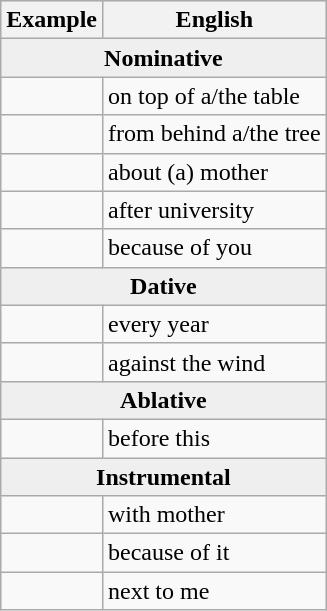<table class="wikitable">
<tr style="background:#dfdfdf;" |>
<th>Example</th>
<th>English</th>
</tr>
<tr>
<th colspan="2" style="background:#efefef">Nominative</th>
</tr>
<tr>
<td></td>
<td>on top of a/the table</td>
</tr>
<tr>
<td></td>
<td>from behind a/the tree</td>
</tr>
<tr>
<td></td>
<td>about (a) mother</td>
</tr>
<tr>
<td></td>
<td>after university</td>
</tr>
<tr>
<td></td>
<td>because of you</td>
</tr>
<tr>
<th colspan="2" style="background:#efefef">Dative</th>
</tr>
<tr>
<td></td>
<td>every year</td>
</tr>
<tr>
<td></td>
<td>against the wind</td>
</tr>
<tr>
<th colspan="2" style="background:#efefef">Ablative</th>
</tr>
<tr>
<td></td>
<td>before this</td>
</tr>
<tr>
<th colspan="2" style="background:#efefef">Instrumental</th>
</tr>
<tr>
<td></td>
<td>with mother</td>
</tr>
<tr>
<td></td>
<td>because of it</td>
</tr>
<tr>
<td></td>
<td>next to me</td>
</tr>
</table>
